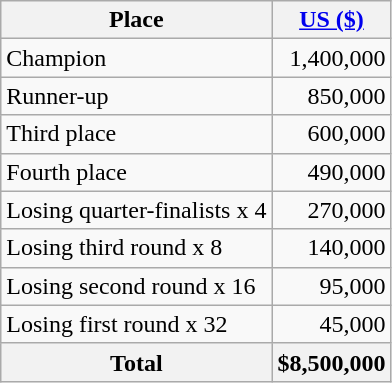<table class="wikitable">
<tr>
<th>Place</th>
<th><a href='#'>US ($)</a></th>
</tr>
<tr>
<td>Champion</td>
<td align=right>1,400,000</td>
</tr>
<tr>
<td>Runner-up</td>
<td align=right>850,000</td>
</tr>
<tr>
<td>Third place</td>
<td align=right>600,000</td>
</tr>
<tr>
<td>Fourth place</td>
<td align=right>490,000</td>
</tr>
<tr>
<td>Losing quarter-finalists x 4</td>
<td align=right>270,000</td>
</tr>
<tr>
<td>Losing third round x 8</td>
<td align=right>140,000</td>
</tr>
<tr>
<td>Losing second round x 16</td>
<td align=right>95,000</td>
</tr>
<tr>
<td>Losing first round x 32</td>
<td align=right>45,000</td>
</tr>
<tr>
<th>Total</th>
<th>$8,500,000</th>
</tr>
</table>
